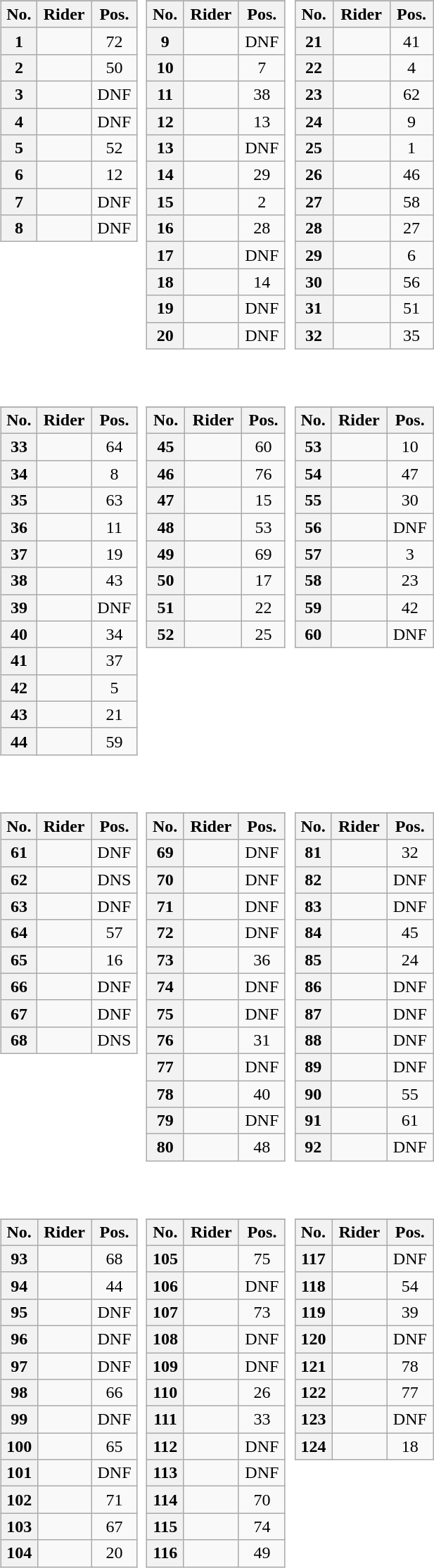<table>
<tr valign="top">
<td style="width:33%;"><br><table class="wikitable plainrowheaders" style="width:97%">
<tr>
</tr>
<tr style="text-align:center;">
<th scope="col">No.</th>
<th scope="col">Rider</th>
<th scope="col">Pos.</th>
</tr>
<tr>
<th scope="row" style="text-align:center;">1</th>
<td></td>
<td style="text-align:center;">72</td>
</tr>
<tr>
<th scope="row" style="text-align:center;">2</th>
<td></td>
<td style="text-align:center;">50</td>
</tr>
<tr>
<th scope="row" style="text-align:center;">3</th>
<td></td>
<td style="text-align:center;">DNF</td>
</tr>
<tr>
<th scope="row" style="text-align:center;">4</th>
<td></td>
<td style="text-align:center;">DNF</td>
</tr>
<tr>
<th scope="row" style="text-align:center;">5</th>
<td></td>
<td style="text-align:center;">52</td>
</tr>
<tr>
<th scope="row" style="text-align:center;">6</th>
<td></td>
<td style="text-align:center;">12</td>
</tr>
<tr>
<th scope="row" style="text-align:center;">7</th>
<td></td>
<td style="text-align:center;">DNF</td>
</tr>
<tr>
<th scope="row" style="text-align:center;">8</th>
<td></td>
<td style="text-align:center;">DNF</td>
</tr>
</table>
</td>
<td><br><table class="wikitable plainrowheaders" style="width:97%">
<tr>
</tr>
<tr style="text-align:center;">
<th scope="col">No.</th>
<th scope="col">Rider</th>
<th scope="col">Pos.</th>
</tr>
<tr>
<th scope="row" style="text-align:center;">9</th>
<td></td>
<td style="text-align:center;">DNF</td>
</tr>
<tr>
<th scope="row" style="text-align:center;">10</th>
<td></td>
<td style="text-align:center;">7</td>
</tr>
<tr>
<th scope="row" style="text-align:center;">11</th>
<td></td>
<td style="text-align:center;">38</td>
</tr>
<tr>
<th scope="row" style="text-align:center;">12</th>
<td></td>
<td style="text-align:center;">13</td>
</tr>
<tr>
<th scope="row" style="text-align:center;">13</th>
<td></td>
<td style="text-align:center;">DNF</td>
</tr>
<tr>
<th scope="row" style="text-align:center;">14</th>
<td></td>
<td style="text-align:center;">29</td>
</tr>
<tr>
<th scope="row" style="text-align:center;">15</th>
<td></td>
<td style="text-align:center;">2</td>
</tr>
<tr>
<th scope="row" style="text-align:center;">16</th>
<td></td>
<td style="text-align:center;">28</td>
</tr>
<tr>
<th scope="row" style="text-align:center;">17</th>
<td></td>
<td style="text-align:center;">DNF</td>
</tr>
<tr>
<th scope="row" style="text-align:center;">18</th>
<td></td>
<td style="text-align:center;">14</td>
</tr>
<tr>
<th scope="row" style="text-align:center;">19</th>
<td></td>
<td style="text-align:center;">DNF</td>
</tr>
<tr>
<th scope="row" style="text-align:center;">20</th>
<td></td>
<td style="text-align:center;">DNF</td>
</tr>
</table>
</td>
<td><br><table class="wikitable plainrowheaders" style="width:97%">
<tr>
</tr>
<tr style="text-align:center;">
<th scope="col">No.</th>
<th scope="col">Rider</th>
<th scope="col">Pos.</th>
</tr>
<tr>
<th scope="row" style="text-align:center;">21</th>
<td></td>
<td style="text-align:center;">41</td>
</tr>
<tr>
<th scope="row" style="text-align:center;">22</th>
<td></td>
<td style="text-align:center;">4</td>
</tr>
<tr>
<th scope="row" style="text-align:center;">23</th>
<td></td>
<td style="text-align:center;">62</td>
</tr>
<tr>
<th scope="row" style="text-align:center;">24</th>
<td></td>
<td style="text-align:center;">9</td>
</tr>
<tr>
<th scope="row" style="text-align:center;">25</th>
<td></td>
<td style="text-align:center;">1</td>
</tr>
<tr>
<th scope="row" style="text-align:center;">26</th>
<td></td>
<td style="text-align:center;">46</td>
</tr>
<tr>
<th scope="row" style="text-align:center;">27</th>
<td></td>
<td style="text-align:center;">58</td>
</tr>
<tr>
<th scope="row" style="text-align:center;">28</th>
<td></td>
<td style="text-align:center;">27</td>
</tr>
<tr>
<th scope="row" style="text-align:center;">29</th>
<td></td>
<td style="text-align:center;">6</td>
</tr>
<tr>
<th scope="row" style="text-align:center;">30</th>
<td></td>
<td style="text-align:center;">56</td>
</tr>
<tr>
<th scope="row" style="text-align:center;">31</th>
<td></td>
<td style="text-align:center;">51</td>
</tr>
<tr>
<th scope="row" style="text-align:center;">32</th>
<td></td>
<td style="text-align:center;">35</td>
</tr>
</table>
</td>
</tr>
<tr valign="top">
<td><br><table class="wikitable plainrowheaders" style="width:97%">
<tr>
</tr>
<tr style="text-align:center;">
<th scope="col">No.</th>
<th scope="col">Rider</th>
<th scope="col">Pos.</th>
</tr>
<tr>
<th scope="row" style="text-align:center;">33</th>
<td></td>
<td style="text-align:center;">64</td>
</tr>
<tr>
<th scope="row" style="text-align:center;">34</th>
<td></td>
<td style="text-align:center;">8</td>
</tr>
<tr>
<th scope="row" style="text-align:center;">35</th>
<td></td>
<td style="text-align:center;">63</td>
</tr>
<tr>
<th scope="row" style="text-align:center;">36</th>
<td></td>
<td style="text-align:center;">11</td>
</tr>
<tr>
<th scope="row" style="text-align:center;">37</th>
<td></td>
<td style="text-align:center;">19</td>
</tr>
<tr>
<th scope="row" style="text-align:center;">38</th>
<td></td>
<td style="text-align:center;">43</td>
</tr>
<tr>
<th scope="row" style="text-align:center;">39</th>
<td></td>
<td style="text-align:center;">DNF</td>
</tr>
<tr>
<th scope="row" style="text-align:center;">40</th>
<td></td>
<td style="text-align:center;">34</td>
</tr>
<tr>
<th scope="row" style="text-align:center;">41</th>
<td></td>
<td style="text-align:center;">37</td>
</tr>
<tr>
<th scope="row" style="text-align:center;">42</th>
<td></td>
<td style="text-align:center;">5</td>
</tr>
<tr>
<th scope="row" style="text-align:center;">43</th>
<td></td>
<td style="text-align:center;">21</td>
</tr>
<tr>
<th scope="row" style="text-align:center;">44</th>
<td></td>
<td style="text-align:center;">59</td>
</tr>
</table>
</td>
<td><br><table class="wikitable plainrowheaders" style="width:97%">
<tr>
</tr>
<tr style="text-align:center;">
<th scope="col">No.</th>
<th scope="col">Rider</th>
<th scope="col">Pos.</th>
</tr>
<tr>
<th scope="row" style="text-align:center;">45</th>
<td></td>
<td style="text-align:center;">60</td>
</tr>
<tr>
<th scope="row" style="text-align:center;">46</th>
<td></td>
<td style="text-align:center;">76</td>
</tr>
<tr>
<th scope="row" style="text-align:center;">47</th>
<td></td>
<td style="text-align:center;">15</td>
</tr>
<tr>
<th scope="row" style="text-align:center;">48</th>
<td></td>
<td style="text-align:center;">53</td>
</tr>
<tr>
<th scope="row" style="text-align:center;">49</th>
<td></td>
<td style="text-align:center;">69</td>
</tr>
<tr>
<th scope="row" style="text-align:center;">50</th>
<td></td>
<td style="text-align:center;">17</td>
</tr>
<tr>
<th scope="row" style="text-align:center;">51</th>
<td></td>
<td style="text-align:center;">22</td>
</tr>
<tr>
<th scope="row" style="text-align:center;">52</th>
<td></td>
<td style="text-align:center;">25</td>
</tr>
</table>
</td>
<td><br><table class="wikitable plainrowheaders" style="width:97%">
<tr>
</tr>
<tr style="text-align:center;">
<th scope="col">No.</th>
<th scope="col">Rider</th>
<th scope="col">Pos.</th>
</tr>
<tr>
<th scope="row" style="text-align:center;">53</th>
<td></td>
<td style="text-align:center;">10</td>
</tr>
<tr>
<th scope="row" style="text-align:center;">54</th>
<td></td>
<td style="text-align:center;">47</td>
</tr>
<tr>
<th scope="row" style="text-align:center;">55</th>
<td></td>
<td style="text-align:center;">30</td>
</tr>
<tr>
<th scope="row" style="text-align:center;">56</th>
<td></td>
<td style="text-align:center;">DNF</td>
</tr>
<tr>
<th scope="row" style="text-align:center;">57</th>
<td></td>
<td style="text-align:center;">3</td>
</tr>
<tr>
<th scope="row" style="text-align:center;">58</th>
<td></td>
<td style="text-align:center;">23</td>
</tr>
<tr>
<th scope="row" style="text-align:center;">59</th>
<td></td>
<td style="text-align:center;">42</td>
</tr>
<tr>
<th scope="row" style="text-align:center;">60</th>
<td></td>
<td style="text-align:center;">DNF</td>
</tr>
</table>
</td>
</tr>
<tr valign="top">
<td><br><table class="wikitable plainrowheaders" style="width:97%">
<tr>
</tr>
<tr style="text-align:center;">
<th scope="col">No.</th>
<th scope="col">Rider</th>
<th scope="col">Pos.</th>
</tr>
<tr>
<th scope="row" style="text-align:center;">61</th>
<td></td>
<td style="text-align:center;">DNF</td>
</tr>
<tr>
<th scope="row" style="text-align:center;">62</th>
<td></td>
<td style="text-align:center;">DNS</td>
</tr>
<tr>
<th scope="row" style="text-align:center;">63</th>
<td></td>
<td style="text-align:center;">DNF</td>
</tr>
<tr>
<th scope="row" style="text-align:center;">64</th>
<td></td>
<td style="text-align:center;">57</td>
</tr>
<tr>
<th scope="row" style="text-align:center;">65</th>
<td></td>
<td style="text-align:center;">16</td>
</tr>
<tr>
<th scope="row" style="text-align:center;">66</th>
<td></td>
<td style="text-align:center;">DNF</td>
</tr>
<tr>
<th scope="row" style="text-align:center;">67</th>
<td></td>
<td style="text-align:center;">DNF</td>
</tr>
<tr>
<th scope="row" style="text-align:center;">68</th>
<td></td>
<td style="text-align:center;">DNS</td>
</tr>
</table>
</td>
<td><br><table class="wikitable plainrowheaders" style="width:97%">
<tr>
</tr>
<tr style="text-align:center;">
<th scope="col">No.</th>
<th scope="col">Rider</th>
<th scope="col">Pos.</th>
</tr>
<tr>
<th scope="row" style="text-align:center;">69</th>
<td></td>
<td style="text-align:center;">DNF</td>
</tr>
<tr>
<th scope="row" style="text-align:center;">70</th>
<td></td>
<td style="text-align:center;">DNF</td>
</tr>
<tr>
<th scope="row" style="text-align:center;">71</th>
<td></td>
<td style="text-align:center;">DNF</td>
</tr>
<tr>
<th scope="row" style="text-align:center;">72</th>
<td></td>
<td style="text-align:center;">DNF</td>
</tr>
<tr>
<th scope="row" style="text-align:center;">73</th>
<td></td>
<td style="text-align:center;">36</td>
</tr>
<tr>
<th scope="row" style="text-align:center;">74</th>
<td></td>
<td style="text-align:center;">DNF</td>
</tr>
<tr>
<th scope="row" style="text-align:center;">75</th>
<td></td>
<td style="text-align:center;">DNF</td>
</tr>
<tr>
<th scope="row" style="text-align:center;">76</th>
<td></td>
<td style="text-align:center;">31</td>
</tr>
<tr>
<th scope="row" style="text-align:center;">77</th>
<td></td>
<td style="text-align:center;">DNF</td>
</tr>
<tr>
<th scope="row" style="text-align:center;">78</th>
<td></td>
<td style="text-align:center;">40</td>
</tr>
<tr>
<th scope="row" style="text-align:center;">79</th>
<td></td>
<td style="text-align:center;">DNF</td>
</tr>
<tr>
<th scope="row" style="text-align:center;">80</th>
<td></td>
<td style="text-align:center;">48</td>
</tr>
</table>
</td>
<td><br><table class="wikitable plainrowheaders" style="width:97%">
<tr>
</tr>
<tr style="text-align:center;">
<th scope="col">No.</th>
<th scope="col">Rider</th>
<th scope="col">Pos.</th>
</tr>
<tr>
<th scope="row" style="text-align:center;">81</th>
<td></td>
<td style="text-align:center;">32</td>
</tr>
<tr>
<th scope="row" style="text-align:center;">82</th>
<td></td>
<td style="text-align:center;">DNF</td>
</tr>
<tr>
<th scope="row" style="text-align:center;">83</th>
<td></td>
<td style="text-align:center;">DNF</td>
</tr>
<tr>
<th scope="row" style="text-align:center;">84</th>
<td></td>
<td style="text-align:center;">45</td>
</tr>
<tr>
<th scope="row" style="text-align:center;">85</th>
<td></td>
<td style="text-align:center;">24</td>
</tr>
<tr>
<th scope="row" style="text-align:center;">86</th>
<td></td>
<td style="text-align:center;">DNF</td>
</tr>
<tr>
<th scope="row" style="text-align:center;">87</th>
<td></td>
<td style="text-align:center;">DNF</td>
</tr>
<tr>
<th scope="row" style="text-align:center;">88</th>
<td></td>
<td style="text-align:center;">DNF</td>
</tr>
<tr>
<th scope="row" style="text-align:center;">89</th>
<td></td>
<td style="text-align:center;">DNF</td>
</tr>
<tr>
<th scope="row" style="text-align:center;">90</th>
<td></td>
<td style="text-align:center;">55</td>
</tr>
<tr>
<th scope="row" style="text-align:center;">91</th>
<td></td>
<td style="text-align:center;">61</td>
</tr>
<tr>
<th scope="row" style="text-align:center;">92</th>
<td></td>
<td style="text-align:center;">DNF</td>
</tr>
</table>
</td>
</tr>
<tr valign="top">
<td><br><table class="wikitable plainrowheaders" style="width:97%">
<tr>
</tr>
<tr style="text-align:center;">
<th scope="col">No.</th>
<th scope="col">Rider</th>
<th scope="col">Pos.</th>
</tr>
<tr>
<th scope="row" style="text-align:center;">93</th>
<td></td>
<td style="text-align:center;">68</td>
</tr>
<tr>
<th scope="row" style="text-align:center;">94</th>
<td></td>
<td style="text-align:center;">44</td>
</tr>
<tr>
<th scope="row" style="text-align:center;">95</th>
<td></td>
<td style="text-align:center;">DNF</td>
</tr>
<tr>
<th scope="row" style="text-align:center;">96</th>
<td></td>
<td style="text-align:center;">DNF</td>
</tr>
<tr>
<th scope="row" style="text-align:center;">97</th>
<td></td>
<td style="text-align:center;">DNF</td>
</tr>
<tr>
<th scope="row" style="text-align:center;">98</th>
<td></td>
<td style="text-align:center;">66</td>
</tr>
<tr>
<th scope="row" style="text-align:center;">99</th>
<td></td>
<td style="text-align:center;">DNF</td>
</tr>
<tr>
<th scope="row" style="text-align:center;">100</th>
<td></td>
<td style="text-align:center;">65</td>
</tr>
<tr>
<th scope="row" style="text-align:center;">101</th>
<td></td>
<td style="text-align:center;">DNF</td>
</tr>
<tr>
<th scope="row" style="text-align:center;">102</th>
<td></td>
<td style="text-align:center;">71</td>
</tr>
<tr>
<th scope="row" style="text-align:center;">103</th>
<td></td>
<td style="text-align:center;">67</td>
</tr>
<tr>
<th scope="row" style="text-align:center;">104</th>
<td></td>
<td style="text-align:center;">20</td>
</tr>
</table>
</td>
<td><br><table class="wikitable plainrowheaders" style="width:97%">
<tr>
</tr>
<tr style="text-align:center;">
<th scope="col">No.</th>
<th scope="col">Rider</th>
<th scope="col">Pos.</th>
</tr>
<tr>
<th scope="row" style="text-align:center;">105</th>
<td></td>
<td style="text-align:center;">75</td>
</tr>
<tr>
<th scope="row" style="text-align:center;">106</th>
<td></td>
<td style="text-align:center;">DNF</td>
</tr>
<tr>
<th scope="row" style="text-align:center;">107</th>
<td></td>
<td style="text-align:center;">73</td>
</tr>
<tr>
<th scope="row" style="text-align:center;">108</th>
<td></td>
<td style="text-align:center;">DNF</td>
</tr>
<tr>
<th scope="row" style="text-align:center;">109</th>
<td></td>
<td style="text-align:center;">DNF</td>
</tr>
<tr>
<th scope="row" style="text-align:center;">110</th>
<td></td>
<td style="text-align:center;">26</td>
</tr>
<tr>
<th scope="row" style="text-align:center;">111</th>
<td></td>
<td style="text-align:center;">33</td>
</tr>
<tr>
<th scope="row" style="text-align:center;">112</th>
<td></td>
<td style="text-align:center;">DNF</td>
</tr>
<tr>
<th scope="row" style="text-align:center;">113</th>
<td></td>
<td style="text-align:center;">DNF</td>
</tr>
<tr>
<th scope="row" style="text-align:center;">114</th>
<td></td>
<td style="text-align:center;">70</td>
</tr>
<tr>
<th scope="row" style="text-align:center;">115</th>
<td></td>
<td style="text-align:center;">74</td>
</tr>
<tr>
<th scope="row" style="text-align:center;">116</th>
<td></td>
<td style="text-align:center;">49</td>
</tr>
</table>
</td>
<td><br><table class="wikitable plainrowheaders" style="width:97%">
<tr>
</tr>
<tr style="text-align:center;">
<th scope="col">No.</th>
<th scope="col">Rider</th>
<th scope="col">Pos.</th>
</tr>
<tr>
<th scope="row" style="text-align:center;">117</th>
<td></td>
<td style="text-align:center;">DNF</td>
</tr>
<tr>
<th scope="row" style="text-align:center;">118</th>
<td></td>
<td style="text-align:center;">54</td>
</tr>
<tr>
<th scope="row" style="text-align:center;">119</th>
<td></td>
<td style="text-align:center;">39</td>
</tr>
<tr>
<th scope="row" style="text-align:center;">120</th>
<td></td>
<td style="text-align:center;">DNF</td>
</tr>
<tr>
<th scope="row" style="text-align:center;">121</th>
<td></td>
<td style="text-align:center;">78</td>
</tr>
<tr>
<th scope="row" style="text-align:center;">122</th>
<td></td>
<td style="text-align:center;">77</td>
</tr>
<tr>
<th scope="row" style="text-align:center;">123</th>
<td></td>
<td style="text-align:center;">DNF</td>
</tr>
<tr>
<th scope="row" style="text-align:center;">124</th>
<td></td>
<td style="text-align:center;">18</td>
</tr>
</table>
</td>
</tr>
</table>
